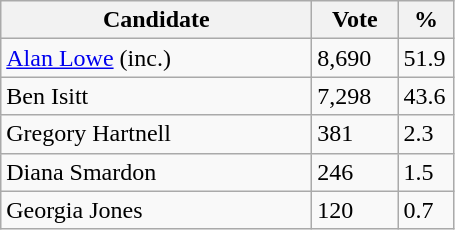<table class="wikitable">
<tr>
<th bgcolor="#DDDDFF" width="200px">Candidate</th>
<th bgcolor="#DDDDFF" width="50px">Vote</th>
<th bgcolor="#DDDDFF" width="30px">%</th>
</tr>
<tr>
<td><a href='#'>Alan Lowe</a> (inc.)</td>
<td>8,690</td>
<td>51.9</td>
</tr>
<tr>
<td>Ben Isitt</td>
<td>7,298</td>
<td>43.6</td>
</tr>
<tr>
<td>Gregory Hartnell</td>
<td>381</td>
<td>2.3</td>
</tr>
<tr>
<td>Diana Smardon</td>
<td>246</td>
<td>1.5</td>
</tr>
<tr>
<td>Georgia Jones</td>
<td>120</td>
<td>0.7</td>
</tr>
</table>
